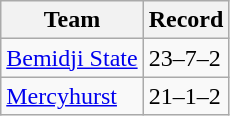<table class=wikitable>
<tr>
<th>Team</th>
<th>Record</th>
</tr>
<tr>
<td><a href='#'>Bemidji State</a></td>
<td>23–7–2</td>
</tr>
<tr>
<td><a href='#'>Mercyhurst</a></td>
<td>21–1–2</td>
</tr>
</table>
